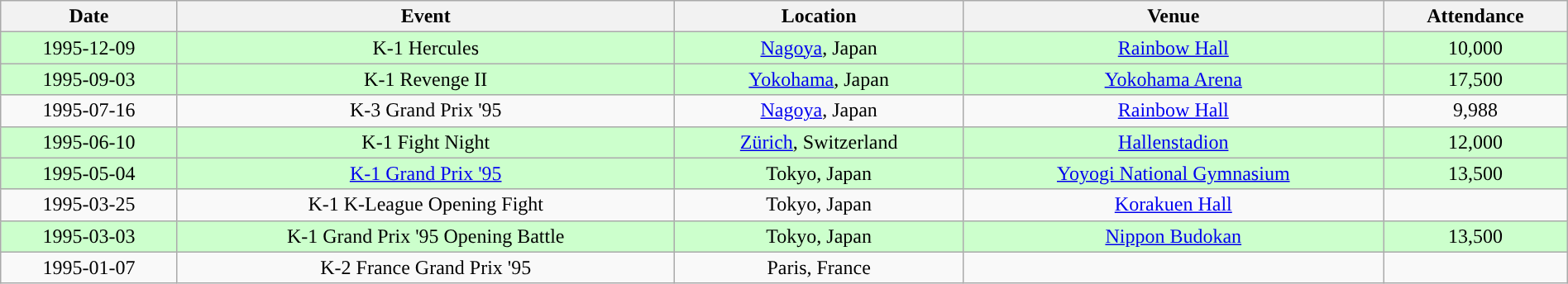<table class="wikitable" style="width:100%; text-align:center">
<tr>
<th>Date</th>
<th>Event</th>
<th>Location</th>
<th>Venue</th>
<th>Attendance</th>
</tr>
<tr style="background:#CCFFCC">
<td>1995-12-09</td>
<td>K-1 Hercules</td>
<td> <a href='#'>Nagoya</a>, Japan</td>
<td><a href='#'>Rainbow Hall</a></td>
<td>10,000</td>
</tr>
<tr style="background:#CCFFCC">
<td>1995-09-03</td>
<td>K-1 Revenge II</td>
<td> <a href='#'>Yokohama</a>, Japan</td>
<td><a href='#'>Yokohama Arena</a></td>
<td>17,500</td>
</tr>
<tr style="background:">
<td>1995-07-16</td>
<td>K-3 Grand Prix '95</td>
<td> <a href='#'>Nagoya</a>, Japan</td>
<td><a href='#'>Rainbow Hall</a></td>
<td>9,988</td>
</tr>
<tr style="background:#CCFFCC">
<td>1995-06-10</td>
<td>K-1 Fight Night</td>
<td> <a href='#'>Zürich</a>, Switzerland</td>
<td><a href='#'>Hallenstadion</a></td>
<td>12,000</td>
</tr>
<tr style="background:#CCFFCC">
<td>1995-05-04</td>
<td><a href='#'>K-1 Grand Prix '95</a></td>
<td> Tokyo, Japan</td>
<td><a href='#'>Yoyogi National Gymnasium</a></td>
<td>13,500</td>
</tr>
<tr>
<td>1995-03-25</td>
<td>K-1 K-League Opening Fight</td>
<td> Tokyo, Japan</td>
<td><a href='#'>Korakuen Hall</a></td>
<td></td>
</tr>
<tr style="background:#CCFFCC">
<td>1995-03-03</td>
<td>K-1 Grand Prix '95 Opening Battle</td>
<td> Tokyo, Japan</td>
<td><a href='#'>Nippon Budokan</a></td>
<td>13,500</td>
</tr>
<tr>
<td>1995-01-07</td>
<td>K-2 France Grand Prix '95</td>
<td> Paris, France</td>
<td></td>
<td></td>
</tr>
</table>
